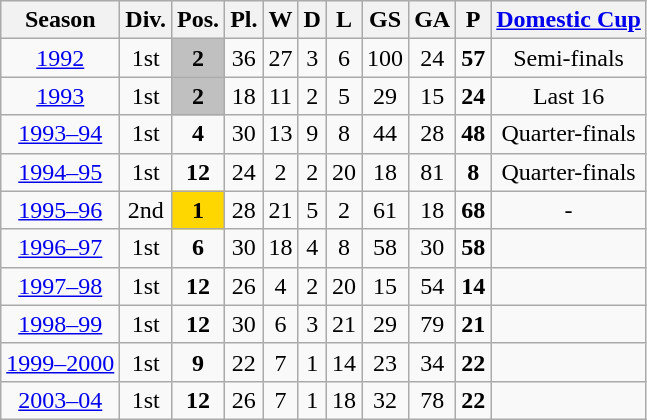<table class="wikitable">
<tr>
<th>Season</th>
<th>Div.</th>
<th>Pos.</th>
<th>Pl.</th>
<th>W</th>
<th>D</th>
<th>L</th>
<th>GS</th>
<th>GA</th>
<th>P</th>
<th><a href='#'>Domestic Cup</a></th>
</tr>
<tr>
<td align=center><a href='#'>1992</a></td>
<td align=center>1st</td>
<td align=center style="background:silver;"><strong>2</strong></td>
<td align=center>36</td>
<td align=center>27</td>
<td align=center>3</td>
<td align=center>6</td>
<td align=center>100</td>
<td align=center>24</td>
<td align=center><strong>57</strong></td>
<td align=center>Semi-finals</td>
</tr>
<tr>
<td align=center><a href='#'>1993</a></td>
<td align=center>1st</td>
<td align=center style="background:silver;"><strong>2</strong></td>
<td align=center>18</td>
<td align=center>11</td>
<td align=center>2</td>
<td align=center>5</td>
<td align=center>29</td>
<td align=center>15</td>
<td align=center><strong>24</strong></td>
<td align=center>Last 16</td>
</tr>
<tr>
<td align=center><a href='#'>1993–94</a></td>
<td align=center>1st</td>
<td align=center><strong>4</strong></td>
<td align=center>30</td>
<td align=center>13</td>
<td align=center>9</td>
<td align=center>8</td>
<td align=center>44</td>
<td align=center>28</td>
<td align=center><strong>48</strong></td>
<td align=center>Quarter-finals</td>
</tr>
<tr>
<td align=center><a href='#'>1994–95</a></td>
<td align=center>1st</td>
<td align=center><strong>12</strong></td>
<td align=center>24</td>
<td align=center>2</td>
<td align=center>2</td>
<td align=center>20</td>
<td align=center>18</td>
<td align=center>81</td>
<td align=center><strong>8</strong></td>
<td align=center>Quarter-finals</td>
</tr>
<tr>
<td align=center><a href='#'>1995–96</a></td>
<td align=center>2nd</td>
<td align=center style="background:gold;"><strong>1</strong></td>
<td align=center>28</td>
<td align=center>21</td>
<td align=center>5</td>
<td align=center>2</td>
<td align=center>61</td>
<td align=center>18</td>
<td align=center><strong>68</strong></td>
<td align=center>-</td>
</tr>
<tr>
<td align=center><a href='#'>1996–97</a></td>
<td align=center>1st</td>
<td align=center><strong>6</strong></td>
<td align=center>30</td>
<td align=center>18</td>
<td align=center>4</td>
<td align=center>8</td>
<td align=center>58</td>
<td align=center>30</td>
<td align=center><strong>58</strong></td>
<td align=center></td>
</tr>
<tr>
<td align=center><a href='#'>1997–98</a></td>
<td align=center>1st</td>
<td align=center><strong>12</strong></td>
<td align=center>26</td>
<td align=center>4</td>
<td align=center>2</td>
<td align=center>20</td>
<td align=center>15</td>
<td align=center>54</td>
<td align=center><strong>14</strong></td>
<td align=center></td>
</tr>
<tr>
<td align=center><a href='#'>1998–99</a></td>
<td align=center>1st</td>
<td align=center><strong>12</strong></td>
<td align=center>30</td>
<td align=center>6</td>
<td align=center>3</td>
<td align=center>21</td>
<td align=center>29</td>
<td align=center>79</td>
<td align=center><strong>21</strong></td>
<td align=center></td>
</tr>
<tr>
<td align=center><a href='#'>1999–2000</a></td>
<td align=center>1st</td>
<td align=center><strong>9</strong></td>
<td align=center>22</td>
<td align=center>7</td>
<td align=center>1</td>
<td align=center>14</td>
<td align=center>23</td>
<td align=center>34</td>
<td align=center><strong>22</strong></td>
<td align=center></td>
</tr>
<tr>
<td align=center><a href='#'>2003–04</a></td>
<td align=center>1st</td>
<td align=center><strong>12</strong></td>
<td align=center>26</td>
<td align=center>7</td>
<td align=center>1</td>
<td align=center>18</td>
<td align=center>32</td>
<td align=center>78</td>
<td align=center><strong>22</strong></td>
<td align=center></td>
</tr>
</table>
